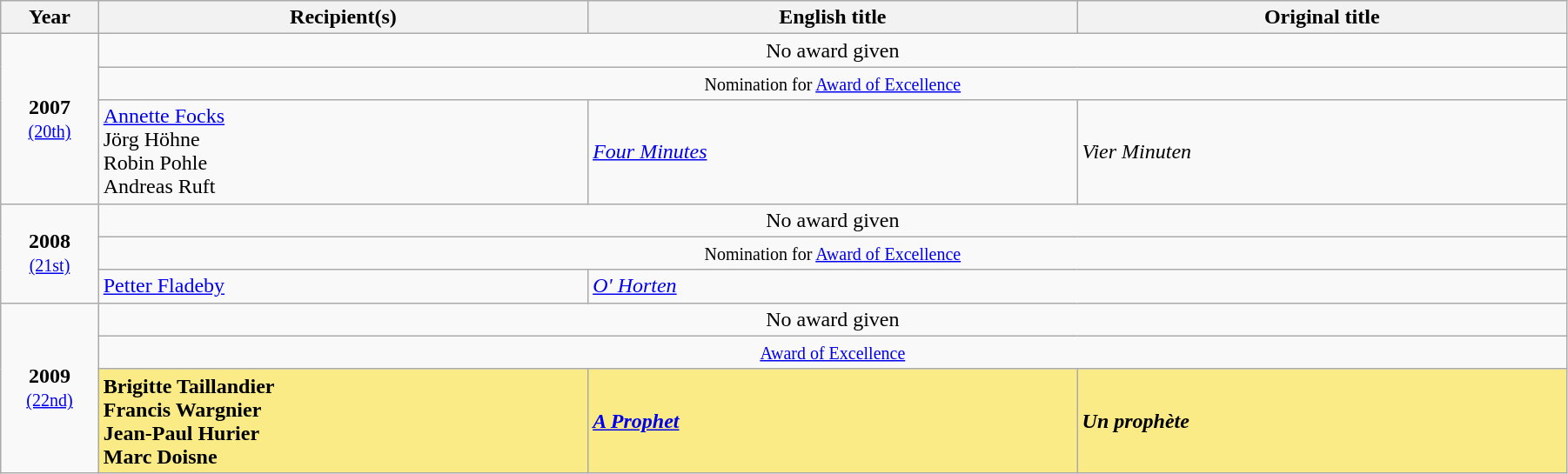<table class="wikitable" width="95%" cellpadding="5">
<tr>
<th width="5%">Year</th>
<th width="25%">Recipient(s)</th>
<th width="25%">English title</th>
<th width="25%">Original title</th>
</tr>
<tr>
<td style="text-align:center;" rowspan=3><strong>2007</strong><small><br><a href='#'>(20th)</a></small></td>
<td colspan=3 style="text-align:center;">No award given</td>
</tr>
<tr>
<td colspan="3" style="text-align:center;"><small>Nomination for <a href='#'>Award of Excellence</a></small></td>
</tr>
<tr>
<td> <a href='#'>Annette Focks</a><br> Jörg Höhne<br> Robin Pohle<br> Andreas Ruft</td>
<td><em><a href='#'>Four Minutes</a></em></td>
<td><em>Vier Minuten</em></td>
</tr>
<tr>
<td style="text-align:center;" rowspan=3><strong>2008</strong><br><small><a href='#'>(21st)</a></small></td>
<td colspan=3 style="text-align:center;">No award given</td>
</tr>
<tr>
<td colspan="3" style="text-align:center;"><small>Nomination for <a href='#'>Award of Excellence</a></small></td>
</tr>
<tr>
<td> <a href='#'>Petter Fladeby</a></td>
<td colspan="2"><em><a href='#'>O' Horten</a></em></td>
</tr>
<tr>
<td style="text-align:center;" rowspan=3><strong>2009</strong><br><small><a href='#'>(22nd)</a></small></td>
<td colspan=3 style="text-align:center;">No award given</td>
</tr>
<tr>
<td colspan="3" style="text-align:center;"><small><a href='#'>Award of Excellence</a></small></td>
</tr>
<tr>
<td style="background:#FAEB86;"><strong> Brigitte Taillandier<br> Francis Wargnier<br> Jean-Paul Hurier<br> Marc Doisne</strong></td>
<td style="background:#FAEB86;"><strong><em><a href='#'>A Prophet</a></em></strong></td>
<td style="background:#FAEB86;"><strong><em>Un prophète</em></strong></td>
</tr>
</table>
